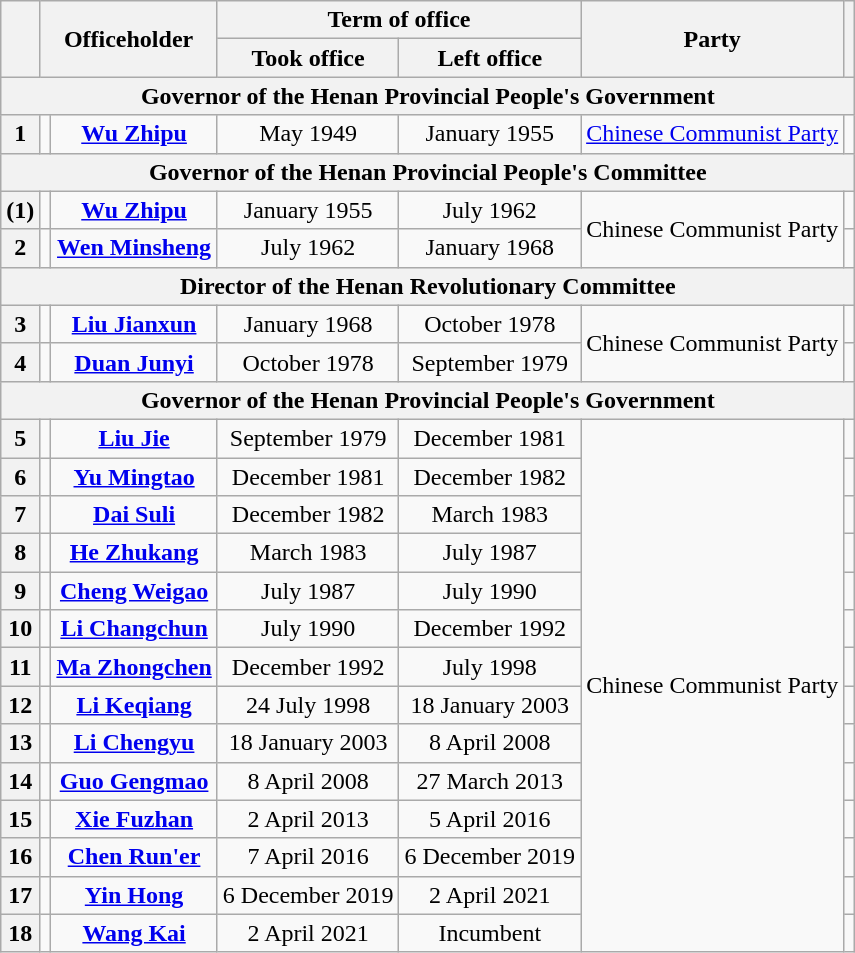<table class="wikitable" style="text-align:center">
<tr>
<th rowspan="2"></th>
<th colspan="2" rowspan="2">Officeholder</th>
<th colspan="2">Term of office</th>
<th rowspan="2">Party</th>
<th rowspan="2"></th>
</tr>
<tr>
<th>Took office</th>
<th>Left office</th>
</tr>
<tr>
<th colspan="7">Governor of the Henan Provincial People's Government</th>
</tr>
<tr>
<th>1</th>
<td></td>
<td><strong><a href='#'>Wu Zhipu</a></strong><br></td>
<td>May 1949</td>
<td>January 1955</td>
<td><a href='#'>Chinese Communist Party</a></td>
<td></td>
</tr>
<tr>
<th colspan="7">Governor of the Henan Provincial People's Committee</th>
</tr>
<tr>
<th>(1)</th>
<td></td>
<td><a href='#'><strong>Wu Zhipu</strong></a><br></td>
<td>January 1955</td>
<td>July 1962</td>
<td rowspan="2">Chinese Communist Party</td>
<td></td>
</tr>
<tr>
<th>2</th>
<td></td>
<td><strong><a href='#'>Wen Minsheng</a></strong><br></td>
<td>July 1962</td>
<td>January 1968</td>
<td></td>
</tr>
<tr>
<th colspan="7">Director of the Henan Revolutionary Committee</th>
</tr>
<tr>
<th>3</th>
<td></td>
<td><strong><a href='#'>Liu Jianxun</a></strong><br></td>
<td>January 1968</td>
<td>October 1978</td>
<td rowspan="2">Chinese Communist Party</td>
<td></td>
</tr>
<tr>
<th>4</th>
<td></td>
<td><strong><a href='#'>Duan Junyi</a></strong><br></td>
<td>October 1978</td>
<td>September 1979</td>
<td></td>
</tr>
<tr>
<th colspan="7">Governor of the Henan Provincial People's Government</th>
</tr>
<tr>
<th>5</th>
<td></td>
<td><strong><a href='#'>Liu Jie</a></strong><br></td>
<td>September 1979</td>
<td>December 1981</td>
<td rowspan="14">Chinese Communist Party</td>
<td></td>
</tr>
<tr>
<th>6</th>
<td></td>
<td><strong><a href='#'>Yu Mingtao</a></strong><br></td>
<td>December 1981</td>
<td>December 1982</td>
<td></td>
</tr>
<tr>
<th>7</th>
<td></td>
<td><strong><a href='#'>Dai Suli</a></strong><br></td>
<td>December 1982</td>
<td>March 1983</td>
<td></td>
</tr>
<tr>
<th>8</th>
<td></td>
<td><strong><a href='#'>He Zhukang</a></strong><br></td>
<td>March 1983</td>
<td>July 1987</td>
<td></td>
</tr>
<tr>
<th>9</th>
<td></td>
<td><strong><a href='#'>Cheng Weigao</a></strong><br></td>
<td>July 1987</td>
<td>July 1990</td>
<td></td>
</tr>
<tr>
<th>10</th>
<td></td>
<td><strong><a href='#'>Li Changchun</a></strong><br></td>
<td>July 1990</td>
<td>December 1992</td>
<td></td>
</tr>
<tr>
<th>11</th>
<td></td>
<td><strong><a href='#'>Ma Zhongchen</a></strong><br></td>
<td>December 1992</td>
<td>July 1998</td>
<td></td>
</tr>
<tr>
<th>12</th>
<td></td>
<td><strong><a href='#'>Li Keqiang</a></strong><br></td>
<td>24 July 1998</td>
<td>18 January 2003</td>
<td></td>
</tr>
<tr>
<th>13</th>
<td></td>
<td><strong><a href='#'>Li Chengyu</a></strong><br></td>
<td>18 January 2003</td>
<td>8 April 2008</td>
<td></td>
</tr>
<tr>
<th>14</th>
<td></td>
<td><strong><a href='#'>Guo Gengmao</a></strong><br></td>
<td>8 April 2008</td>
<td>27 March 2013</td>
<td></td>
</tr>
<tr>
<th>15</th>
<td></td>
<td><strong><a href='#'>Xie Fuzhan</a></strong><br></td>
<td>2 April 2013</td>
<td>5 April 2016</td>
<td></td>
</tr>
<tr>
<th>16</th>
<td></td>
<td><strong><a href='#'>Chen Run'er</a></strong><br></td>
<td>7 April 2016</td>
<td>6 December 2019</td>
<td></td>
</tr>
<tr>
<th>17</th>
<td></td>
<td><strong><a href='#'>Yin Hong</a></strong><br></td>
<td>6 December 2019</td>
<td>2 April 2021</td>
<td></td>
</tr>
<tr>
<th>18</th>
<td></td>
<td><strong><a href='#'>Wang Kai</a></strong><br></td>
<td>2 April 2021</td>
<td>Incumbent</td>
<td></td>
</tr>
</table>
